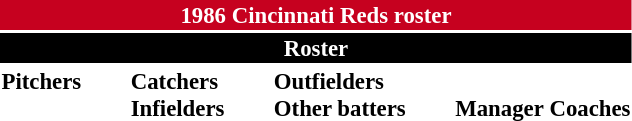<table class="toccolours" style="font-size: 95%;">
<tr>
<th colspan="10" style="background:#c6011f; color:#fff; text-align:center;">1986 Cincinnati Reds roster</th>
</tr>
<tr>
<td colspan="10" style="background:black; color:#fff; text-align:center;"><strong>Roster</strong></td>
</tr>
<tr>
<td valign="top"><strong>Pitchers</strong><br>












</td>
<td style="width:25px;"></td>
<td valign="top"><strong>Catchers</strong><br>


<strong>Infielders</strong>









</td>
<td style="width:25px;"></td>
<td valign="top"><strong>Outfielders</strong><br>





<strong>Other batters</strong>
</td>
<td style="width:25px;"></td>
<td valign="top"><br><strong>Manager</strong>

<strong>Coaches</strong>




</td>
</tr>
</table>
